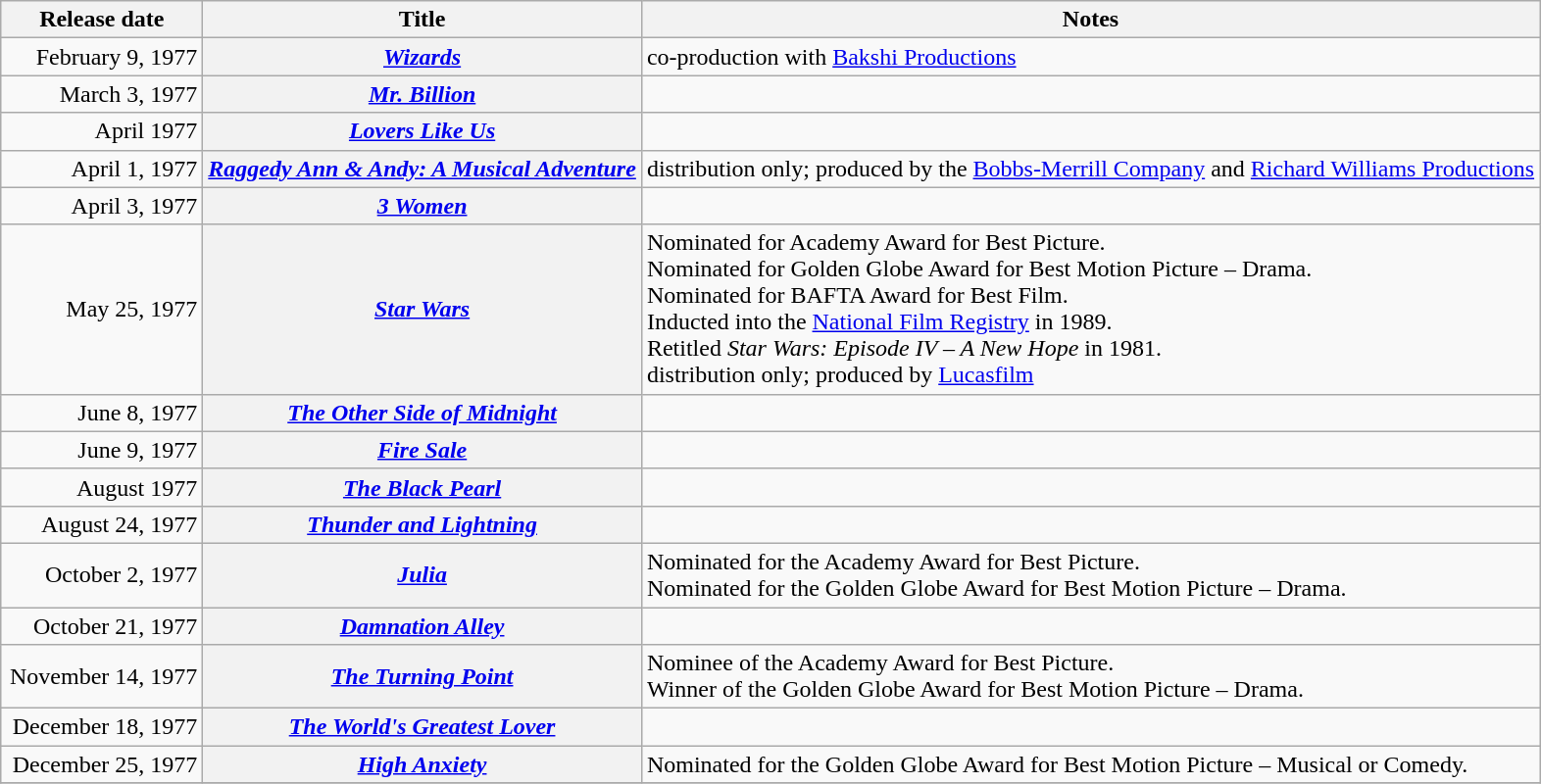<table class="wikitable plainrowheaders sortable">
<tr>
<th scope="col" style="width:130px;">Release date</th>
<th scope="col">Title</th>
<th scope="col" class="unsortable">Notes</th>
</tr>
<tr>
<td style="text-align:right;">February 9, 1977</td>
<th scope="row"><em><a href='#'>Wizards</a></em></th>
<td>co-production with <a href='#'>Bakshi Productions</a></td>
</tr>
<tr>
<td style="text-align:right;">March 3, 1977</td>
<th scope="row"><em><a href='#'>Mr. Billion</a></em></th>
<td></td>
</tr>
<tr>
<td style="text-align:right;">April 1977</td>
<th scope="row"><em><a href='#'>Lovers Like Us</a></em></th>
<td></td>
</tr>
<tr>
<td style="text-align:right;">April 1, 1977</td>
<th scope="row"><em><a href='#'>Raggedy Ann & Andy: A Musical Adventure</a></em></th>
<td>distribution only; produced by the <a href='#'>Bobbs-Merrill Company</a> and <a href='#'>Richard Williams Productions</a></td>
</tr>
<tr>
<td style="text-align:right;">April 3, 1977</td>
<th scope="row"><em><a href='#'>3 Women</a></em></th>
<td></td>
</tr>
<tr>
<td style="text-align:right;">May 25, 1977</td>
<th scope="row"><em><a href='#'>Star Wars</a></em></th>
<td>Nominated for Academy Award for Best Picture.<br>Nominated for Golden Globe Award for Best Motion Picture – Drama.<br>Nominated for BAFTA Award for Best Film.<br>Inducted into the <a href='#'>National Film Registry</a> in 1989.<br>Retitled <em>Star Wars: Episode IV – A New Hope</em> in 1981.<br>distribution only; produced by <a href='#'>Lucasfilm</a></td>
</tr>
<tr>
<td style="text-align:right;">June 8, 1977</td>
<th scope="row"><em><a href='#'>The Other Side of Midnight</a></em></th>
<td></td>
</tr>
<tr>
<td style="text-align:right;">June 9, 1977</td>
<th scope="row"><em><a href='#'>Fire Sale</a></em></th>
<td></td>
</tr>
<tr>
<td style="text-align:right;">August 1977</td>
<th scope="row"><em><a href='#'>The Black Pearl</a></em></th>
<td></td>
</tr>
<tr>
<td style="text-align:right;">August 24, 1977</td>
<th scope="row"><em><a href='#'>Thunder and Lightning</a></em></th>
<td></td>
</tr>
<tr>
<td style="text-align:right;">October 2, 1977</td>
<th scope="row"><em><a href='#'>Julia</a></em></th>
<td>Nominated for the Academy Award for Best Picture.<br>Nominated for the Golden Globe Award for Best Motion Picture – Drama.</td>
</tr>
<tr>
<td style="text-align:right;">October 21, 1977</td>
<th scope="row"><em><a href='#'>Damnation Alley</a></em></th>
<td></td>
</tr>
<tr>
<td style="text-align:right;">November 14, 1977</td>
<th scope="row"><em><a href='#'>The Turning Point</a></em></th>
<td>Nominee of the Academy Award for Best Picture.<br>Winner of the Golden Globe Award for Best Motion Picture – Drama.</td>
</tr>
<tr>
<td style="text-align:right;">December 18, 1977</td>
<th scope="row"><em><a href='#'>The World's Greatest Lover</a></em></th>
<td></td>
</tr>
<tr>
<td style="text-align:right;">December 25, 1977</td>
<th scope="row"><em><a href='#'>High Anxiety</a></em></th>
<td>Nominated for the Golden Globe Award for Best Motion Picture – Musical or Comedy.</td>
</tr>
<tr>
</tr>
</table>
